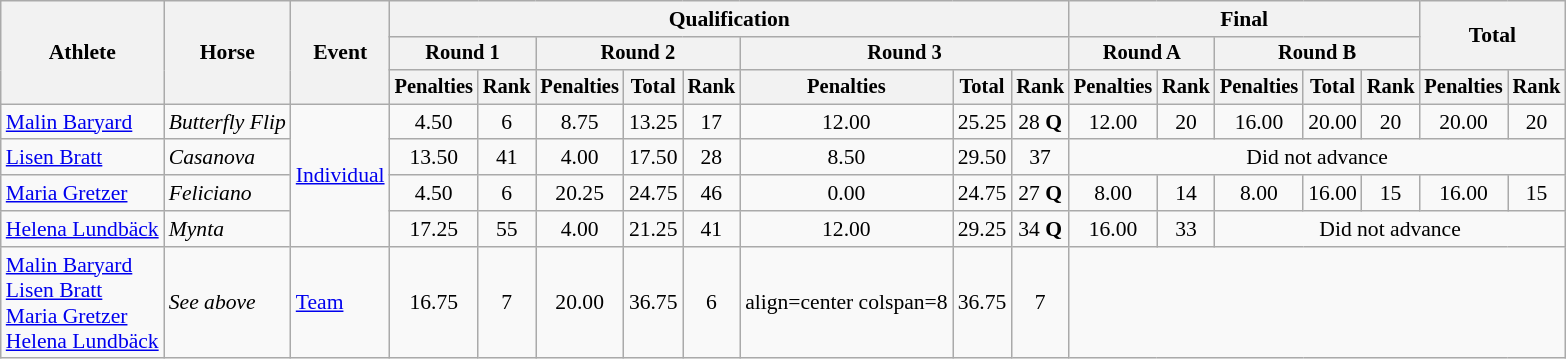<table class="wikitable" style="font-size:90%">
<tr>
<th rowspan="3">Athlete</th>
<th rowspan="3">Horse</th>
<th rowspan="3">Event</th>
<th colspan="8">Qualification</th>
<th colspan="5">Final</th>
<th rowspan=2 colspan="2">Total</th>
</tr>
<tr style="font-size:95%">
<th colspan="2">Round 1</th>
<th colspan="3">Round 2</th>
<th colspan="3">Round 3</th>
<th colspan="2">Round A</th>
<th colspan="3">Round B</th>
</tr>
<tr style="font-size:95%">
<th>Penalties</th>
<th>Rank</th>
<th>Penalties</th>
<th>Total</th>
<th>Rank</th>
<th>Penalties</th>
<th>Total</th>
<th>Rank</th>
<th>Penalties</th>
<th>Rank</th>
<th>Penalties</th>
<th>Total</th>
<th>Rank</th>
<th>Penalties</th>
<th>Rank</th>
</tr>
<tr>
<td align=left><a href='#'>Malin Baryard</a></td>
<td align=left><em>Butterfly Flip</em></td>
<td align=left rowspan=4><a href='#'>Individual</a></td>
<td align=center>4.50</td>
<td align=center>6</td>
<td align=center>8.75</td>
<td align=center>13.25</td>
<td align=center>17</td>
<td align=center>12.00</td>
<td align=center>25.25</td>
<td align=center>28 <strong>Q</strong></td>
<td align=center>12.00</td>
<td align=center>20</td>
<td align=center>16.00</td>
<td align=center>20.00</td>
<td align=center>20</td>
<td align=center>20.00</td>
<td align=center>20</td>
</tr>
<tr>
<td align=left><a href='#'>Lisen Bratt</a></td>
<td align=left><em>Casanova</em></td>
<td align=center>13.50</td>
<td align=center>41</td>
<td align=center>4.00</td>
<td align=center>17.50</td>
<td align=center>28</td>
<td align=center>8.50</td>
<td align=center>29.50</td>
<td align=center>37</td>
<td align=center colspan=7>Did not advance</td>
</tr>
<tr>
<td align=left><a href='#'>Maria Gretzer</a></td>
<td align=left><em>Feliciano</em></td>
<td align=center>4.50</td>
<td align=center>6</td>
<td align=center>20.25</td>
<td align=center>24.75</td>
<td align=center>46</td>
<td align=center>0.00</td>
<td align=center>24.75</td>
<td align=center>27 <strong>Q</strong></td>
<td align=center>8.00</td>
<td align=center>14</td>
<td align=center>8.00</td>
<td align=center>16.00</td>
<td align=center>15</td>
<td align=center>16.00</td>
<td align=center>15</td>
</tr>
<tr>
<td align=left><a href='#'>Helena Lundbäck</a></td>
<td align=left><em>Mynta</em></td>
<td align=center>17.25</td>
<td align=center>55</td>
<td align=center>4.00</td>
<td align=center>21.25</td>
<td align=center>41</td>
<td align=center>12.00</td>
<td align=center>29.25</td>
<td align=center>34 <strong>Q</strong></td>
<td align=center>16.00</td>
<td align=center>33</td>
<td align=center colspan=5>Did not advance</td>
</tr>
<tr>
<td align=left><a href='#'>Malin Baryard</a><br> <a href='#'>Lisen Bratt</a><br> <a href='#'>Maria Gretzer</a><br> <a href='#'>Helena Lundbäck</a></td>
<td align=left><em>See above</em></td>
<td align=left><a href='#'>Team</a></td>
<td align=center>16.75</td>
<td align=center>7</td>
<td align=center>20.00</td>
<td align=center>36.75</td>
<td align=center>6</td>
<td>align=center colspan=8 </td>
<td align=center>36.75</td>
<td align=center>7</td>
</tr>
</table>
